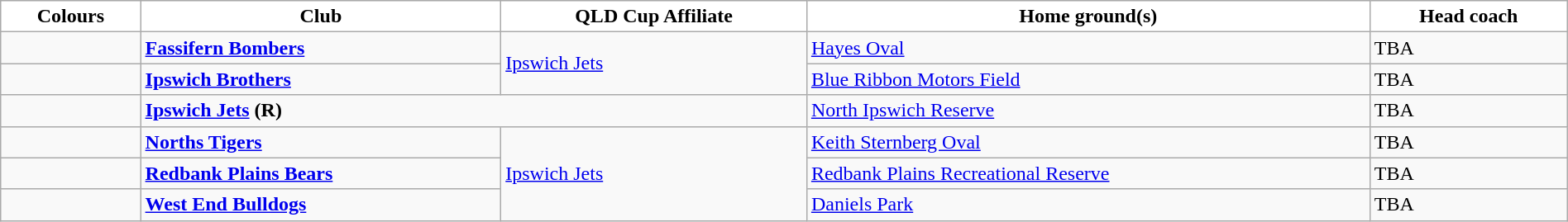<table class="wikitable" style="width:100%; text-align:left">
<tr>
<th style="background:white">Colours</th>
<th style="background:white">Club</th>
<th style="background:white">QLD Cup Affiliate</th>
<th style="background:white">Home ground(s)</th>
<th style="background:white">Head coach</th>
</tr>
<tr>
<td></td>
<td><strong><a href='#'>Fassifern Bombers</a></strong></td>
<td rowspan="2"> <a href='#'>Ipswich Jets</a></td>
<td><a href='#'>Hayes Oval</a></td>
<td>TBA</td>
</tr>
<tr>
<td></td>
<td><strong><a href='#'>Ipswich Brothers</a></strong></td>
<td><a href='#'>Blue Ribbon Motors Field</a></td>
<td>TBA</td>
</tr>
<tr>
<td></td>
<td colspan="2"><strong><a href='#'>Ipswich Jets</a> (R)</strong></td>
<td><a href='#'>North Ipswich Reserve</a></td>
<td>TBA</td>
</tr>
<tr>
<td></td>
<td><strong><a href='#'>Norths Tigers</a></strong></td>
<td rowspan="3"> <a href='#'>Ipswich Jets</a></td>
<td><a href='#'>Keith Sternberg Oval</a></td>
<td>TBA</td>
</tr>
<tr>
<td></td>
<td><strong><a href='#'>Redbank Plains Bears</a></strong></td>
<td><a href='#'>Redbank Plains Recreational Reserve</a></td>
<td>TBA</td>
</tr>
<tr>
<td></td>
<td><strong><a href='#'>West End Bulldogs</a></strong></td>
<td><a href='#'>Daniels Park</a></td>
<td>TBA</td>
</tr>
</table>
